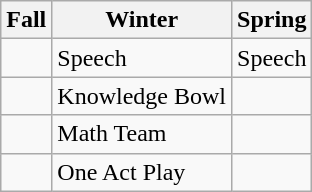<table class="wikitable">
<tr>
<th>Fall</th>
<th>Winter</th>
<th>Spring</th>
</tr>
<tr>
<td></td>
<td>Speech</td>
<td>Speech</td>
</tr>
<tr>
<td></td>
<td>Knowledge Bowl</td>
<td></td>
</tr>
<tr>
<td></td>
<td>Math Team</td>
<td></td>
</tr>
<tr>
<td></td>
<td>One Act Play</td>
<td></td>
</tr>
</table>
